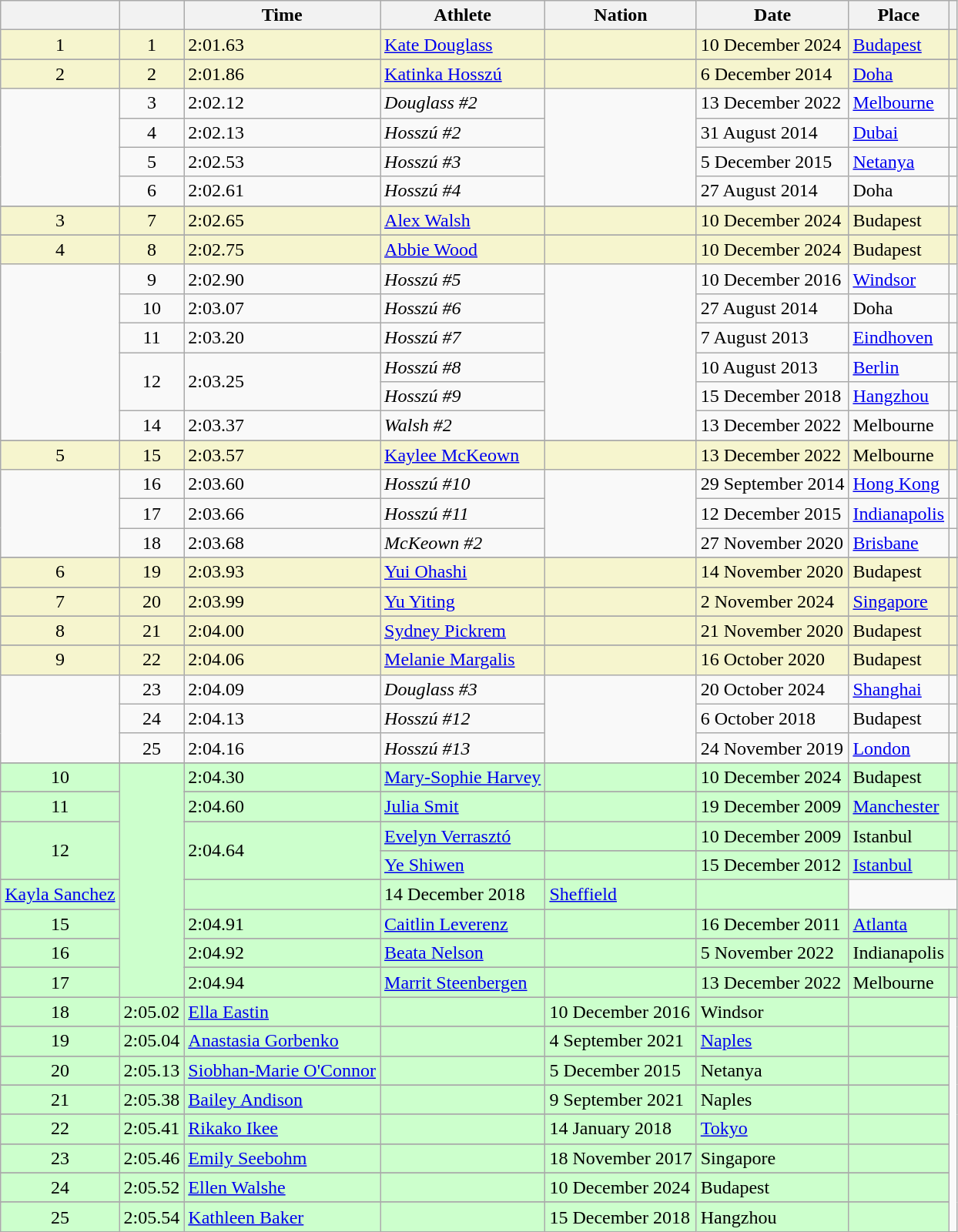<table class="wikitable sortable">
<tr>
<th></th>
<th></th>
<th>Time</th>
<th>Athlete</th>
<th>Nation</th>
<th>Date</th>
<th>Place</th>
<th class="unsortable"></th>
</tr>
<tr bgcolor=f6F5CE>
<td align=center>1</td>
<td align=center>1</td>
<td>2:01.63</td>
<td><a href='#'>Kate Douglass</a></td>
<td></td>
<td>10 December 2024</td>
<td><a href='#'>Budapest</a></td>
<td></td>
</tr>
<tr>
</tr>
<tr bgcolor=f6F5CE>
<td align=center>2</td>
<td align=center>2</td>
<td>2:01.86</td>
<td><a href='#'>Katinka Hosszú</a></td>
<td></td>
<td>6 December 2014</td>
<td><a href='#'>Doha</a></td>
<td></td>
</tr>
<tr>
<td rowspan="4"></td>
<td align=center>3</td>
<td>2:02.12</td>
<td><em>Douglass #2</em></td>
<td rowspan="4"></td>
<td>13 December 2022</td>
<td><a href='#'>Melbourne</a></td>
<td></td>
</tr>
<tr>
<td align=center>4</td>
<td>2:02.13</td>
<td><em>Hosszú #2</em></td>
<td>31 August 2014</td>
<td><a href='#'>Dubai</a></td>
<td></td>
</tr>
<tr>
<td align=center>5</td>
<td>2:02.53</td>
<td><em>Hosszú #3</em></td>
<td>5 December 2015</td>
<td><a href='#'>Netanya</a></td>
<td></td>
</tr>
<tr>
<td align=center>6</td>
<td>2:02.61</td>
<td><em>Hosszú #4</em></td>
<td>27 August 2014</td>
<td>Doha</td>
<td></td>
</tr>
<tr>
</tr>
<tr bgcolor=f6F5CE>
<td align=center>3</td>
<td align=center>7</td>
<td>2:02.65</td>
<td><a href='#'>Alex Walsh</a></td>
<td></td>
<td>10 December 2024</td>
<td>Budapest</td>
<td></td>
</tr>
<tr>
</tr>
<tr bgcolor=f6F5CE>
<td align=center>4</td>
<td align=center>8</td>
<td>2:02.75</td>
<td><a href='#'>Abbie Wood</a></td>
<td></td>
<td>10 December 2024</td>
<td>Budapest</td>
<td></td>
</tr>
<tr>
<td rowspan="6"></td>
<td align=center>9</td>
<td>2:02.90</td>
<td><em>Hosszú #5</em></td>
<td rowspan="6"></td>
<td>10 December 2016</td>
<td><a href='#'>Windsor</a></td>
<td></td>
</tr>
<tr>
<td align=center>10</td>
<td>2:03.07</td>
<td><em>Hosszú #6</em></td>
<td>27 August 2014</td>
<td>Doha</td>
<td></td>
</tr>
<tr>
<td align=center>11</td>
<td>2:03.20</td>
<td><em>Hosszú #7</em></td>
<td>7 August 2013</td>
<td><a href='#'>Eindhoven</a></td>
<td></td>
</tr>
<tr>
<td rowspan="2" align=center>12</td>
<td rowspan="2">2:03.25</td>
<td><em>Hosszú #8</em></td>
<td>10 August 2013</td>
<td><a href='#'>Berlin</a></td>
<td></td>
</tr>
<tr>
<td><em>Hosszú #9</em></td>
<td>15 December 2018</td>
<td><a href='#'>Hangzhou</a></td>
<td></td>
</tr>
<tr>
<td align=center>14</td>
<td>2:03.37</td>
<td><em>Walsh #2</em></td>
<td>13 December 2022</td>
<td>Melbourne</td>
<td></td>
</tr>
<tr>
</tr>
<tr bgcolor=f6F5CE>
<td align=center>5</td>
<td align=center>15</td>
<td>2:03.57</td>
<td><a href='#'>Kaylee McKeown</a></td>
<td></td>
<td>13 December 2022</td>
<td>Melbourne</td>
<td></td>
</tr>
<tr>
<td rowspan="3"></td>
<td align=center>16</td>
<td>2:03.60</td>
<td><em>Hosszú #10</em></td>
<td rowspan="3"></td>
<td>29 September 2014</td>
<td><a href='#'>Hong Kong</a></td>
<td></td>
</tr>
<tr>
<td align=center>17</td>
<td>2:03.66</td>
<td><em>Hosszú #11</em></td>
<td>12 December 2015</td>
<td><a href='#'>Indianapolis</a></td>
<td></td>
</tr>
<tr>
<td align=center>18</td>
<td>2:03.68</td>
<td><em>McKeown #2</em></td>
<td>27 November 2020</td>
<td><a href='#'>Brisbane</a></td>
<td></td>
</tr>
<tr>
</tr>
<tr bgcolor=f6F5CE>
<td align=center>6</td>
<td align=center>19</td>
<td>2:03.93</td>
<td><a href='#'>Yui Ohashi</a></td>
<td></td>
<td>14 November 2020</td>
<td>Budapest</td>
<td></td>
</tr>
<tr>
</tr>
<tr bgcolor=f6F5CE>
<td align=center>7</td>
<td align=center>20</td>
<td>2:03.99</td>
<td><a href='#'>Yu Yiting</a></td>
<td></td>
<td>2 November 2024</td>
<td><a href='#'>Singapore</a></td>
<td></td>
</tr>
<tr>
</tr>
<tr bgcolor=f6F5CE>
<td align=center>8</td>
<td align=center>21</td>
<td>2:04.00</td>
<td><a href='#'>Sydney Pickrem</a></td>
<td></td>
<td>21 November 2020</td>
<td>Budapest</td>
<td></td>
</tr>
<tr>
</tr>
<tr bgcolor=f6F5CE>
<td align=center>9</td>
<td align=center>22</td>
<td>2:04.06</td>
<td><a href='#'>Melanie Margalis</a></td>
<td></td>
<td>16 October 2020</td>
<td>Budapest</td>
<td></td>
</tr>
<tr>
<td rowspan="3"></td>
<td align=center>23</td>
<td>2:04.09</td>
<td><em>Douglass #3</em></td>
<td rowspan="3"></td>
<td>20 October 2024</td>
<td><a href='#'>Shanghai</a></td>
<td></td>
</tr>
<tr>
<td align=center>24</td>
<td>2:04.13</td>
<td><em>Hosszú #12</em></td>
<td>6 October 2018</td>
<td>Budapest</td>
<td></td>
</tr>
<tr>
<td align=center>25</td>
<td>2:04.16</td>
<td><em>Hosszú #13</em></td>
<td>24 November 2019</td>
<td><a href='#'>London</a></td>
<td></td>
</tr>
<tr>
</tr>
<tr bgcolor=CCFFCC>
<td align=center>10</td>
<td rowspan="16"></td>
<td>2:04.30</td>
<td><a href='#'>Mary-Sophie Harvey</a></td>
<td></td>
<td>10 December 2024</td>
<td>Budapest</td>
<td></td>
</tr>
<tr>
</tr>
<tr bgcolor=CCFFCC>
<td align=center>11</td>
<td>2:04.60</td>
<td><a href='#'>Julia Smit</a></td>
<td></td>
<td>19 December 2009</td>
<td><a href='#'>Manchester</a></td>
<td></td>
</tr>
<tr>
</tr>
<tr bgcolor=CCFFCC>
<td rowspan="3" align=center>12</td>
<td rowspan="3">2:04.64</td>
<td><a href='#'>Evelyn Verrasztó</a></td>
<td></td>
<td>10 December 2009</td>
<td>Istanbul</td>
<td></td>
</tr>
<tr>
</tr>
<tr bgcolor=CCFFCC>
<td><a href='#'>Ye Shiwen</a></td>
<td></td>
<td>15 December 2012</td>
<td><a href='#'>Istanbul</a></td>
<td></td>
</tr>
<tr>
</tr>
<tr bgcolor=CCFFCC>
<td><a href='#'>Kayla Sanchez</a></td>
<td></td>
<td>14 December 2018</td>
<td><a href='#'>Sheffield</a></td>
<td></td>
</tr>
<tr>
</tr>
<tr bgcolor=CCFFCC>
<td align=center>15</td>
<td>2:04.91</td>
<td><a href='#'>Caitlin Leverenz</a></td>
<td></td>
<td>16 December 2011</td>
<td><a href='#'>Atlanta</a></td>
<td></td>
</tr>
<tr>
</tr>
<tr bgcolor=CCFFCC>
<td align=center>16</td>
<td>2:04.92</td>
<td><a href='#'>Beata Nelson</a></td>
<td></td>
<td>5 November 2022</td>
<td>Indianapolis</td>
<td></td>
</tr>
<tr>
</tr>
<tr bgcolor=CCFFCC>
<td align=center>17</td>
<td>2:04.94</td>
<td><a href='#'>Marrit Steenbergen</a></td>
<td></td>
<td>13 December 2022</td>
<td>Melbourne</td>
<td></td>
</tr>
<tr>
</tr>
<tr bgcolor=CCFFCC>
<td align=center>18</td>
<td>2:05.02</td>
<td><a href='#'>Ella Eastin</a></td>
<td></td>
<td>10 December 2016</td>
<td>Windsor</td>
<td></td>
</tr>
<tr>
</tr>
<tr bgcolor=CCFFCC>
<td align=center>19</td>
<td>2:05.04</td>
<td><a href='#'>Anastasia Gorbenko</a></td>
<td></td>
<td>4 September 2021</td>
<td><a href='#'>Naples</a></td>
<td></td>
</tr>
<tr>
</tr>
<tr bgcolor=CCFFCC>
<td align=center>20</td>
<td>2:05.13</td>
<td><a href='#'>Siobhan-Marie O'Connor</a></td>
<td></td>
<td>5 December 2015</td>
<td>Netanya</td>
<td></td>
</tr>
<tr>
</tr>
<tr bgcolor=CCFFCC>
<td align=center>21</td>
<td>2:05.38</td>
<td><a href='#'>Bailey Andison</a></td>
<td></td>
<td>9 September 2021</td>
<td>Naples</td>
<td></td>
</tr>
<tr>
</tr>
<tr bgcolor=CCFFCC>
<td align=center>22</td>
<td>2:05.41</td>
<td><a href='#'>Rikako Ikee</a></td>
<td></td>
<td>14 January 2018</td>
<td><a href='#'>Tokyo</a></td>
<td></td>
</tr>
<tr>
</tr>
<tr bgcolor=CCFFCC>
<td align=center>23</td>
<td>2:05.46</td>
<td><a href='#'>Emily Seebohm</a></td>
<td></td>
<td>18 November 2017</td>
<td>Singapore</td>
<td></td>
</tr>
<tr>
</tr>
<tr bgcolor=CCFFCC>
<td align=center>24</td>
<td>2:05.52</td>
<td><a href='#'>Ellen Walshe</a></td>
<td></td>
<td>10 December 2024</td>
<td>Budapest</td>
<td></td>
</tr>
<tr>
</tr>
<tr bgcolor=CCFFCC>
<td align=center>25</td>
<td>2:05.54</td>
<td><a href='#'>Kathleen Baker</a></td>
<td></td>
<td>15 December 2018</td>
<td>Hangzhou</td>
<td></td>
</tr>
</table>
